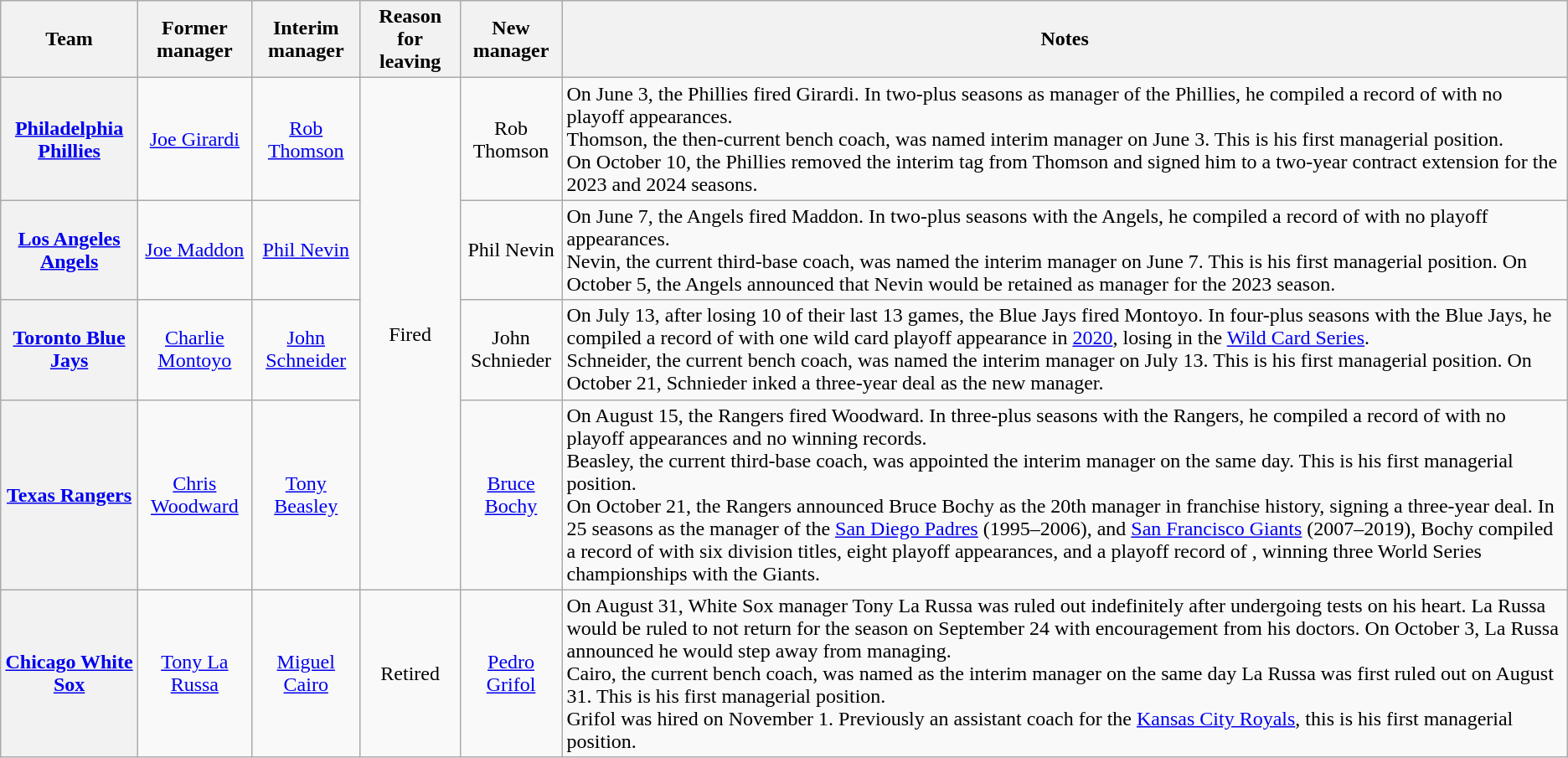<table class="wikitable plainrowheaders" style="text-align:center;">
<tr>
<th scope="col">Team</th>
<th scope="col">Former manager</th>
<th scope="col">Interim manager</th>
<th scope="col">Reason for leaving</th>
<th scope="col">New manager</th>
<th scope="col">Notes</th>
</tr>
<tr>
<th scope="row" style="text-align:center;"><a href='#'>Philadelphia Phillies</a></th>
<td><a href='#'>Joe Girardi</a></td>
<td><a href='#'>Rob Thomson</a></td>
<td style="text-align:center;" rowspan = "4">Fired</td>
<td>Rob Thomson</td>
<td style="text-align:left;">On June 3, the Phillies fired Girardi. In two-plus seasons as manager of the Phillies, he compiled a record of  with no playoff appearances.<br>Thomson, the then-current bench coach, was named interim manager on June 3. This is his first managerial position.<br>On October 10, the Phillies removed the interim tag from Thomson and signed him to a two-year contract extension for the 2023 and 2024 seasons.</td>
</tr>
<tr>
<th scope="row" style="text-align:center;"><a href='#'>Los Angeles Angels</a></th>
<td><a href='#'>Joe Maddon</a></td>
<td><a href='#'>Phil Nevin</a></td>
<td>Phil Nevin</td>
<td style="text-align:left;">On June 7, the Angels fired Maddon. In two-plus seasons with the Angels, he compiled a record of  with no playoff appearances.<br>Nevin, the current third-base coach, was named the interim manager on June 7. This is his first managerial position. On October 5, the Angels announced that Nevin would be retained as manager for the 2023 season.</td>
</tr>
<tr>
<th scope="row" style="text-align:center;"><a href='#'>Toronto Blue Jays</a></th>
<td><a href='#'>Charlie Montoyo</a></td>
<td><a href='#'>John Schneider</a></td>
<td>John Schnieder</td>
<td style="text-align:left;">On July 13, after losing 10 of their last 13 games, the Blue Jays fired Montoyo. In four-plus seasons with the Blue Jays, he compiled a record of  with one wild card playoff appearance in <a href='#'>2020</a>, losing in the <a href='#'>Wild Card Series</a>.<br>Schneider, the current bench coach, was named the interim manager on July 13. This is his first managerial position. On October 21, Schnieder inked a three-year deal as the new manager.</td>
</tr>
<tr>
<th scope="row" style="text-align:center;"><a href='#'>Texas Rangers</a></th>
<td><a href='#'>Chris Woodward</a></td>
<td><a href='#'>Tony Beasley</a></td>
<td><a href='#'>Bruce Bochy</a></td>
<td style="text-align:left;">On August 15, the Rangers fired Woodward. In three-plus seasons with the Rangers, he compiled a record of  with no playoff appearances and no winning records.<br>Beasley, the current third-base coach, was appointed the interim manager on the same day. This is his first managerial position.<br>On October 21, the Rangers announced Bruce Bochy as the 20th manager in franchise history, signing a three-year deal. In 25 seasons as the manager of the <a href='#'>San Diego Padres</a> (1995–2006), and <a href='#'>San Francisco Giants</a> (2007–2019), Bochy compiled a record of  with six division titles, eight playoff appearances, and a playoff record of , winning three World Series championships with the Giants.</td>
</tr>
<tr>
<th ! scope="row" style="text-align:center;"><a href='#'>Chicago White Sox</a></th>
<td><a href='#'>Tony La Russa</a></td>
<td><a href='#'>Miguel Cairo</a></td>
<td style="text-align:center;" rowspan = "1">Retired</td>
<td><a href='#'>Pedro Grifol</a></td>
<td style="text-align:left;">On August 31, White Sox manager Tony La Russa was ruled out indefinitely after undergoing tests on his heart. La Russa would be ruled to not return for the season on September 24 with encouragement from his doctors. On October 3, La Russa announced he would step away from managing.<br>Cairo, the current bench coach, was named as the interim manager on the same day La Russa was first ruled out on August 31. This is his first managerial position.<br>Grifol was hired on November 1. Previously an assistant coach for the <a href='#'>Kansas City Royals</a>, this is his first managerial position.</td>
</tr>
</table>
